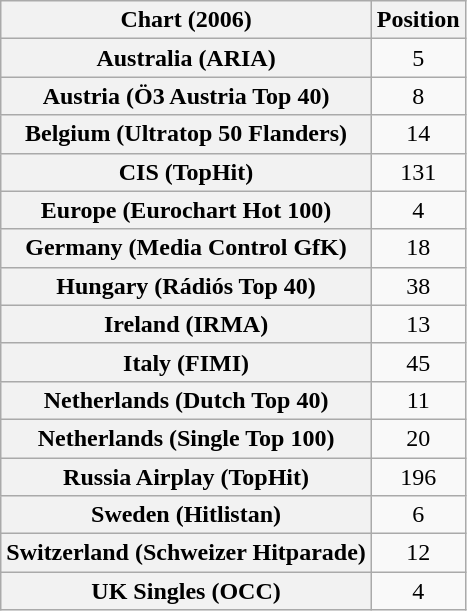<table class="wikitable sortable plainrowheaders" style="text-align:center">
<tr>
<th scope="col">Chart (2006)</th>
<th scope="col">Position</th>
</tr>
<tr>
<th scope="row">Australia (ARIA)</th>
<td>5</td>
</tr>
<tr>
<th scope="row">Austria (Ö3 Austria Top 40)</th>
<td>8</td>
</tr>
<tr>
<th scope="row">Belgium (Ultratop 50 Flanders)</th>
<td>14</td>
</tr>
<tr>
<th scope="row">CIS (TopHit)</th>
<td>131</td>
</tr>
<tr>
<th scope="row">Europe (Eurochart Hot 100)</th>
<td>4</td>
</tr>
<tr>
<th scope="row">Germany (Media Control GfK)</th>
<td>18</td>
</tr>
<tr>
<th scope="row">Hungary (Rádiós Top 40)</th>
<td>38</td>
</tr>
<tr>
<th scope="row">Ireland (IRMA)</th>
<td>13</td>
</tr>
<tr>
<th scope="row">Italy (FIMI)</th>
<td>45</td>
</tr>
<tr>
<th scope="row">Netherlands (Dutch Top 40)</th>
<td>11</td>
</tr>
<tr>
<th scope="row">Netherlands (Single Top 100)</th>
<td>20</td>
</tr>
<tr>
<th scope="row">Russia Airplay (TopHit)</th>
<td>196</td>
</tr>
<tr>
<th scope="row">Sweden (Hitlistan)</th>
<td>6</td>
</tr>
<tr>
<th scope="row">Switzerland (Schweizer Hitparade)</th>
<td>12</td>
</tr>
<tr>
<th scope="row">UK Singles (OCC)</th>
<td>4</td>
</tr>
</table>
